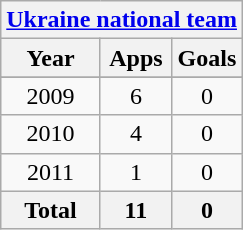<table class="wikitable" style="text-align:center">
<tr>
<th colspan=6><a href='#'>Ukraine national team</a></th>
</tr>
<tr>
<th>Year</th>
<th width="40">Apps</th>
<th width="40">Goals</th>
</tr>
<tr>
</tr>
<tr>
<td>2009</td>
<td>6</td>
<td>0</td>
</tr>
<tr>
<td>2010</td>
<td>4</td>
<td>0</td>
</tr>
<tr>
<td>2011</td>
<td>1</td>
<td>0</td>
</tr>
<tr>
<th>Total</th>
<th>11</th>
<th>0</th>
</tr>
</table>
